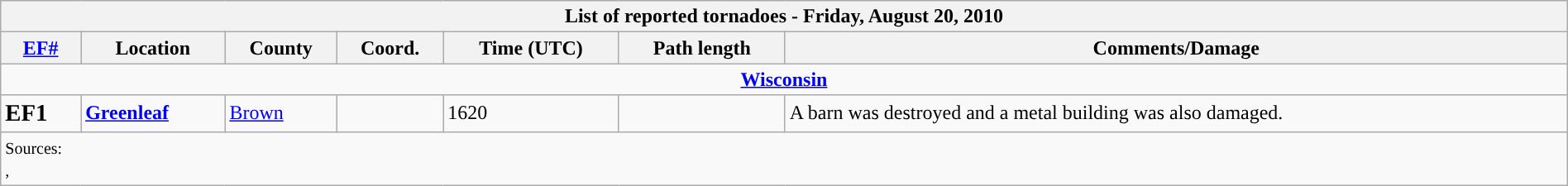<table class="wikitable collapsible" width="100%">
<tr>
<th colspan="7">List of reported tornadoes - Friday, August 20, 2010</th>
</tr>
<tr>
<th><a href='#'>EF#</a></th>
<th>Location</th>
<th>County</th>
<th>Coord.</th>
<th>Time (UTC)</th>
<th>Path length</th>
<th>Comments/Damage</th>
</tr>
<tr>
<td colspan="7" align=center><strong><a href='#'>Wisconsin</a></strong></td>
</tr>
<tr>
<td><big><strong>EF1</strong></big></td>
<td><strong><a href='#'>Greenleaf</a></strong></td>
<td><a href='#'>Brown</a></td>
<td></td>
<td>1620</td>
<td></td>
<td>A barn was destroyed and a metal building was also damaged.</td>
</tr>
<tr>
<td colspan="7"><small>Sources:<br>, </small></td>
</tr>
</table>
